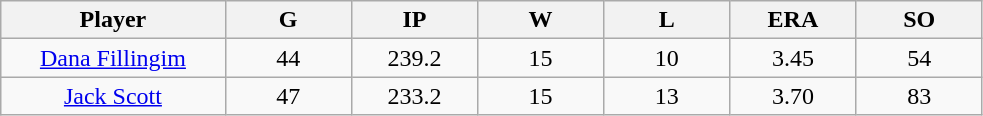<table class="wikitable sortable">
<tr>
<th bgcolor="#DDDDFF" width="16%">Player</th>
<th bgcolor="#DDDDFF" width="9%">G</th>
<th bgcolor="#DDDDFF" width="9%">IP</th>
<th bgcolor="#DDDDFF" width="9%">W</th>
<th bgcolor="#DDDDFF" width="9%">L</th>
<th bgcolor="#DDDDFF" width="9%">ERA</th>
<th bgcolor="#DDDDFF" width="9%">SO</th>
</tr>
<tr align="center">
<td><a href='#'>Dana Fillingim</a></td>
<td>44</td>
<td>239.2</td>
<td>15</td>
<td>10</td>
<td>3.45</td>
<td>54</td>
</tr>
<tr align="center">
<td><a href='#'>Jack Scott</a></td>
<td>47</td>
<td>233.2</td>
<td>15</td>
<td>13</td>
<td>3.70</td>
<td>83</td>
</tr>
</table>
